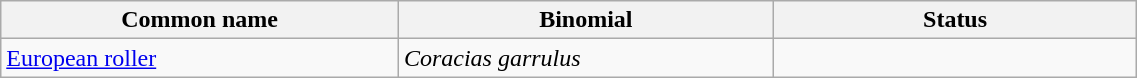<table width=60% class="wikitable">
<tr>
<th width=35%>Common name</th>
<th width=33%>Binomial</th>
<th width=32%>Status</th>
</tr>
<tr>
<td><a href='#'>European roller</a></td>
<td><em>Coracias garrulus</em></td>
<td></td>
</tr>
</table>
